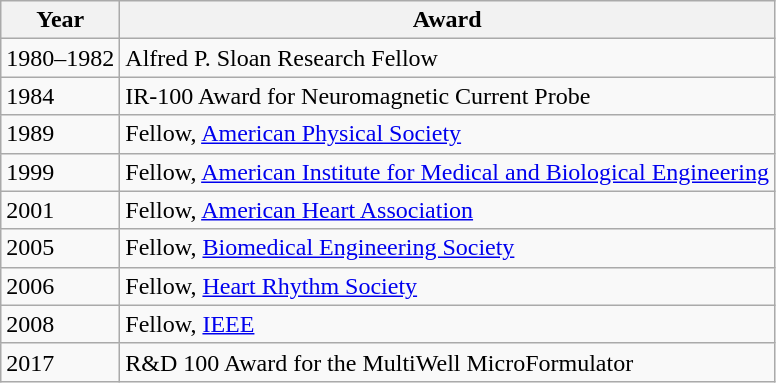<table class="wikitable">
<tr>
<th>Year</th>
<th>Award</th>
</tr>
<tr>
<td>1980–1982</td>
<td>Alfred P. Sloan Research Fellow</td>
</tr>
<tr>
<td>1984</td>
<td>IR-100 Award for Neuromagnetic Current Probe</td>
</tr>
<tr>
<td>1989</td>
<td>Fellow, <a href='#'>American Physical Society</a></td>
</tr>
<tr>
<td>1999</td>
<td>Fellow, <a href='#'>American Institute for Medical and Biological Engineering</a></td>
</tr>
<tr>
<td>2001</td>
<td>Fellow, <a href='#'>American Heart Association</a></td>
</tr>
<tr>
<td>2005</td>
<td>Fellow, <a href='#'>Biomedical Engineering Society</a></td>
</tr>
<tr>
<td>2006</td>
<td>Fellow, <a href='#'>Heart Rhythm Society</a></td>
</tr>
<tr>
<td>2008</td>
<td>Fellow, <a href='#'>IEEE</a></td>
</tr>
<tr>
<td>2017</td>
<td>R&D 100 Award for the MultiWell MicroFormulator</td>
</tr>
</table>
